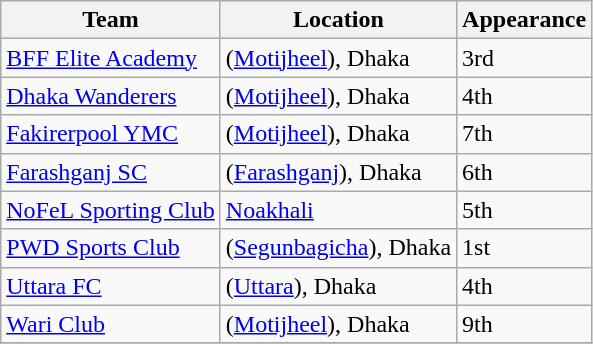<table class="wikitable sortable" style="text-align:left;">
<tr>
<th>Team</th>
<th>Location</th>
<th>Appearance</th>
</tr>
<tr>
<td><a href='#'>BFF Elite Academy</a></td>
<td>(<a href='#'>Motijheel</a>), Dhaka</td>
<td>3rd</td>
</tr>
<tr>
<td><a href='#'>Dhaka Wanderers</a></td>
<td>(<a href='#'>Motijheel</a>), Dhaka</td>
<td>4th</td>
</tr>
<tr>
<td><a href='#'>Fakirerpool YMC</a></td>
<td>(<a href='#'>Motijheel</a>), Dhaka</td>
<td>7th</td>
</tr>
<tr>
<td><a href='#'>Farashganj SC</a></td>
<td>(<a href='#'>Farashganj</a>), Dhaka</td>
<td>6th</td>
</tr>
<tr>
<td><a href='#'>NoFeL Sporting Club</a></td>
<td><a href='#'>Noakhali</a></td>
<td>5th</td>
</tr>
<tr>
<td><a href='#'>PWD Sports Club</a></td>
<td>(<a href='#'>Segunbagicha</a>), Dhaka</td>
<td>1st</td>
</tr>
<tr>
<td><a href='#'>Uttara FC</a></td>
<td>(<a href='#'>Uttara</a>), Dhaka</td>
<td>4th</td>
</tr>
<tr>
<td><a href='#'>Wari Club</a></td>
<td>(<a href='#'>Motijheel</a>), Dhaka</td>
<td>9th</td>
</tr>
<tr>
</tr>
</table>
